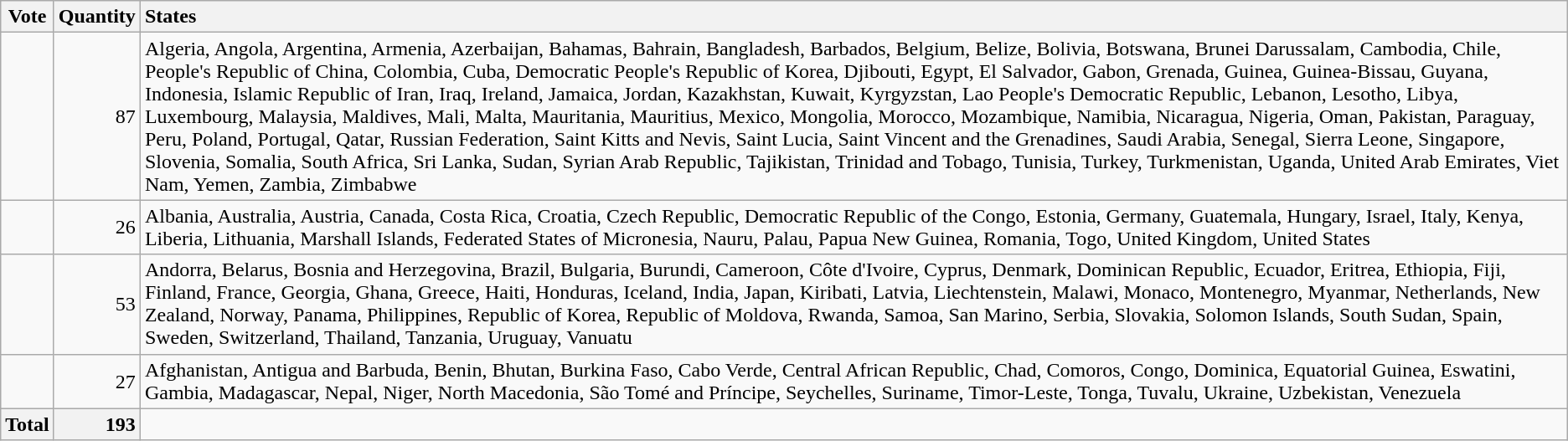<table class="wikitable sortable">
<tr>
<th style="vertical-align: bottom">Vote</th>
<th style="text-align: right; vertical-align: bottom;">Quantity</th>
<th style="text-align: left; vertical-align: bottom">States</th>
</tr>
<tr>
<td></td>
<td style="text-align: right">87</td>
<td>Algeria, Angola, Argentina, Armenia, Azerbaijan, Bahamas, Bahrain, Bangladesh, Barbados, Belgium, Belize, Bolivia, Botswana, Brunei Darussalam, Cambodia, Chile, People's Republic of China, Colombia, Cuba, Democratic People's Republic of Korea, Djibouti, Egypt, El Salvador, Gabon, Grenada, Guinea, Guinea-Bissau, Guyana, Indonesia, Islamic Republic of Iran, Iraq, Ireland, Jamaica, Jordan, Kazakhstan, Kuwait, Kyrgyzstan, Lao People's Democratic Republic, Lebanon, Lesotho, Libya, Luxembourg, Malaysia, Maldives, Mali, Malta, Mauritania, Mauritius, Mexico, Mongolia, Morocco, Mozambique, Namibia, Nicaragua, Nigeria, Oman, Pakistan, Paraguay, Peru, Poland, Portugal, Qatar, Russian Federation, Saint Kitts and Nevis, Saint Lucia, Saint Vincent and the Grenadines, Saudi Arabia, Senegal, Sierra Leone, Singapore, Slovenia, Somalia, South Africa, Sri Lanka, Sudan, Syrian Arab Republic, Tajikistan, Trinidad and Tobago, Tunisia, Turkey, Turkmenistan, Uganda, United Arab Emirates, Viet Nam, Yemen, Zambia, Zimbabwe</td>
</tr>
<tr>
<td></td>
<td style="text-align: right">26</td>
<td>Albania, Australia, Austria, Canada, Costa Rica, Croatia, Czech Republic, Democratic Republic of the Congo, Estonia, Germany, Guatemala, Hungary, Israel, Italy, Kenya, Liberia, Lithuania, Marshall Islands, Federated States of Micronesia, Nauru, Palau, Papua New Guinea, Romania, Togo, United Kingdom, United States</td>
</tr>
<tr>
<td></td>
<td style="text-align: right">53</td>
<td>Andorra, Belarus, Bosnia and Herzegovina, Brazil, Bulgaria, Burundi, Cameroon, Côte d'Ivoire, Cyprus, Denmark, Dominican Republic, Ecuador, Eritrea, Ethiopia, Fiji, Finland, France, Georgia, Ghana, Greece, Haiti, Honduras, Iceland, India, Japan, Kiribati, Latvia, Liechtenstein, Malawi, Monaco, Montenegro, Myanmar, Netherlands, New Zealand, Norway, Panama, Philippines, Republic of Korea, Republic of Moldova, Rwanda, Samoa, San Marino, Serbia, Slovakia, Solomon Islands, South Sudan, Spain, Sweden, Switzerland, Thailand, Tanzania, Uruguay, Vanuatu</td>
</tr>
<tr>
<td></td>
<td style="text-align: right">27</td>
<td>Afghanistan, Antigua and Barbuda, Benin, Bhutan, Burkina Faso, Cabo Verde, Central African Republic, Chad, Comoros, Congo, Dominica, Equatorial Guinea, Eswatini, Gambia, Madagascar, Nepal, Niger, North Macedonia, São Tomé and Príncipe, Seychelles, Suriname, Timor-Leste, Tonga, Tuvalu, Ukraine, Uzbekistan, Venezuela</td>
</tr>
<tr>
<th style="text-align: left">Total</th>
<th style="text-align: right">193</th>
</tr>
</table>
